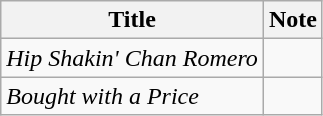<table class="wikitable">
<tr>
<th>Title</th>
<th>Note</th>
</tr>
<tr>
<td><em>Hip Shakin' Chan Romero</em></td>
<td></td>
</tr>
<tr>
<td><em>Bought with a Price</em></td>
<td></td>
</tr>
</table>
